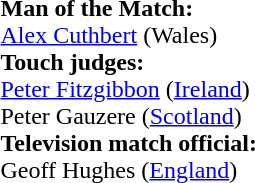<table width=100%>
<tr>
<td><br><strong>Man of the Match:</strong>
<br><a href='#'>Alex Cuthbert</a> (Wales)<br><strong>Touch judges:</strong>
<br><a href='#'>Peter Fitzgibbon</a> (<a href='#'>Ireland</a>)
<br>Peter Gauzere (<a href='#'>Scotland</a>)
<br><strong>Television match official:</strong>
<br>Geoff Hughes (<a href='#'>England</a>)</td>
</tr>
</table>
